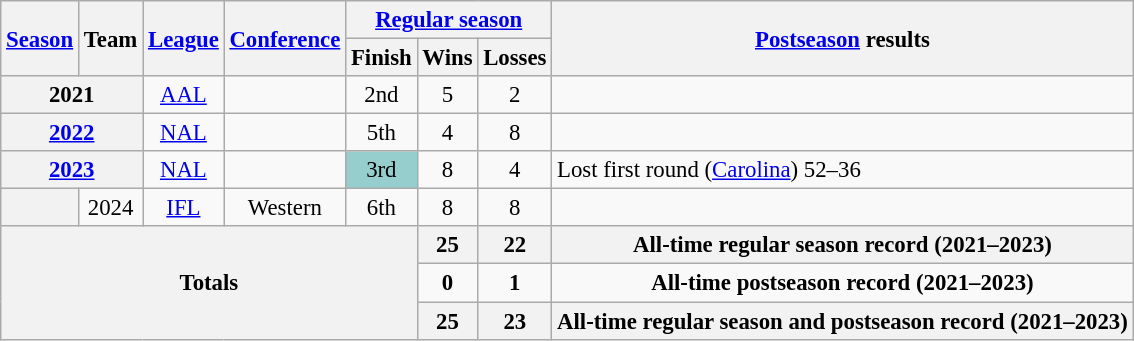<table class="wikitable" style="text-align:center; font-size: 95%;">
<tr>
<th rowspan="2"><a href='#'>Season</a></th>
<th rowspan="2">Team</th>
<th rowspan="2"><a href='#'>League</a></th>
<th rowspan="2"><a href='#'>Conference</a></th>
<th colspan="3"><a href='#'>Regular season</a></th>
<th rowspan="2"><a href='#'>Postseason</a> results</th>
</tr>
<tr>
<th>Finish</th>
<th>Wins</th>
<th>Losses</th>
</tr>
<tr>
<th colspan=2>2021</th>
<td><a href='#'>AAL</a></td>
<td></td>
<td>2nd</td>
<td>5</td>
<td>2</td>
<td align="left"></td>
</tr>
<tr>
<th colspan=2><a href='#'>2022</a></th>
<td><a href='#'>NAL</a></td>
<td></td>
<td>5th</td>
<td>4</td>
<td>8</td>
<td align="left"></td>
</tr>
<tr>
<th colspan=2><a href='#'>2023</a></th>
<td><a href='#'>NAL</a></td>
<td></td>
<td bgcolor="#96cdcd">3rd</td>
<td>8</td>
<td>4</td>
<td align="left">Lost first round (<a href='#'>Carolina</a>) 52–36</td>
</tr>
<tr>
<th></th>
<td>2024</td>
<td><a href='#'>IFL</a></td>
<td>Western</td>
<td>6th</td>
<td>8</td>
<td>8</td>
<td align="left"></td>
</tr>
<tr>
<th rowspan="3" colspan="5">Totals</th>
<th>25</th>
<th>22</th>
<th>All-time regular season record (2021–2023)</th>
</tr>
<tr>
<td><strong>0</strong></td>
<td><strong>1</strong></td>
<td><strong>All-time postseason record (2021–2023)</strong></td>
</tr>
<tr>
<th>25</th>
<th>23</th>
<th>All-time regular season and postseason record (2021–2023)</th>
</tr>
</table>
